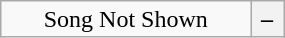<table class="wikitable" style="text-align:center; line-height:17px; width:15%;">
<tr>
<td>Song Not Shown</td>
<th><em>–</em></th>
</tr>
</table>
